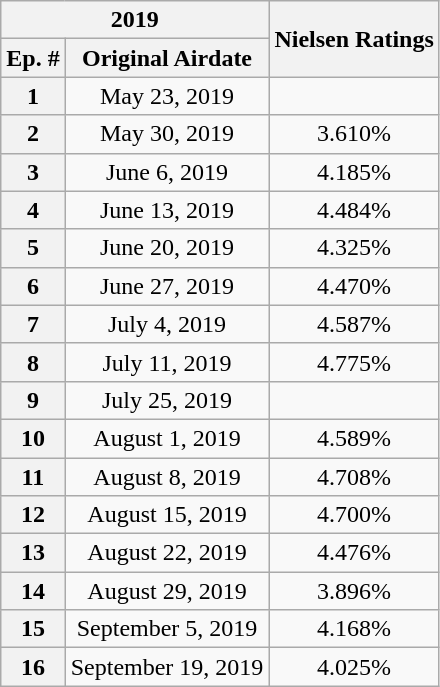<table class=wikitable style=text-align:center>
<tr>
<th colspan=2>2019</th>
<th rowspan=2>Nielsen Ratings</th>
</tr>
<tr>
<th>Ep. #</th>
<th>Original Airdate</th>
</tr>
<tr>
<th>1</th>
<td>May 23, 2019</td>
<td></td>
</tr>
<tr>
<th>2</th>
<td>May 30, 2019</td>
<td>3.610%</td>
</tr>
<tr>
<th>3</th>
<td>June 6, 2019</td>
<td>4.185%</td>
</tr>
<tr>
<th>4</th>
<td>June 13, 2019</td>
<td>4.484%</td>
</tr>
<tr>
<th>5</th>
<td>June 20, 2019</td>
<td>4.325%</td>
</tr>
<tr>
<th>6</th>
<td>June 27, 2019</td>
<td>4.470%</td>
</tr>
<tr>
<th>7</th>
<td>July 4, 2019</td>
<td>4.587%</td>
</tr>
<tr>
<th>8</th>
<td>July 11, 2019</td>
<td>4.775%</td>
</tr>
<tr>
<th>9</th>
<td>July 25, 2019</td>
<td></td>
</tr>
<tr>
<th>10</th>
<td>August 1, 2019</td>
<td>4.589%</td>
</tr>
<tr>
<th>11</th>
<td>August 8, 2019</td>
<td>4.708%</td>
</tr>
<tr>
<th>12</th>
<td>August 15, 2019</td>
<td>4.700%</td>
</tr>
<tr>
<th>13</th>
<td>August 22, 2019</td>
<td>4.476%</td>
</tr>
<tr>
<th>14</th>
<td>August 29, 2019</td>
<td>3.896%</td>
</tr>
<tr>
<th>15</th>
<td>September 5, 2019</td>
<td>4.168%</td>
</tr>
<tr>
<th>16</th>
<td>September 19, 2019</td>
<td>4.025%</td>
</tr>
</table>
